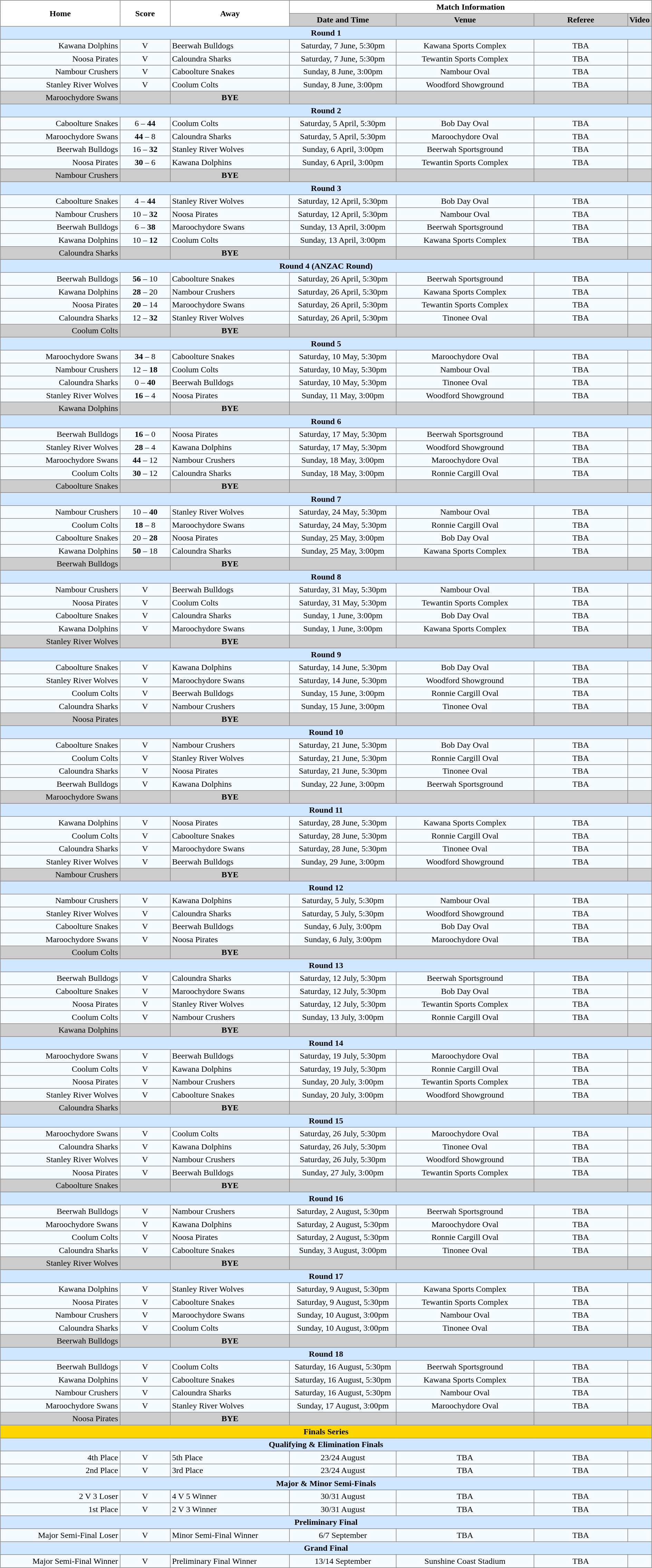<table class="mw-collapsible mw-collapsed" width="100%">
<tr>
<td valign="left" width="25%"><br><table border="1" cellpadding="3" cellspacing="0" width="100%" style="border-collapse:collapse;  text-align:center;">
<tr>
<th rowspan="2" width="19%">Home</th>
<th rowspan="2" width="8%">Score</th>
<th rowspan="2" width="19%">Away</th>
<th colspan="4">Match Information</th>
</tr>
<tr bgcolor="#CCCCCC">
<th width="17%">Date and Time</th>
<th width="22%">Venue</th>
<th width="50%">Referee</th>
<th>Video</th>
</tr>
<tr style="background:#d0e7ff;">
<td colspan="7"><strong>Round 1</strong></td>
</tr>
<tr style="text-align:center; background:#f5faff;">
<td align="right">Kawana Dolphins </td>
<td>V</td>
<td align="left"> Beerwah Bulldogs</td>
<td>Saturday, 7 June, 5:30pm</td>
<td>Kawana Sports Complex</td>
<td>TBA</td>
<td></td>
</tr>
<tr style="text-align:center; background:#f5faff;">
<td align="right">Noosa Pirates </td>
<td>V</td>
<td align="left"> Caloundra Sharks</td>
<td>Saturday, 7 June, 5:30pm</td>
<td>Tewantin Sports Complex</td>
<td>TBA</td>
<td></td>
</tr>
<tr style="text-align:center; background:#f5faff;">
<td align="right">Nambour Crushers </td>
<td>V</td>
<td align="left"> Caboolture Snakes</td>
<td>Sunday, 8 June, 3:00pm</td>
<td>Nambour Oval</td>
<td>TBA</td>
<td></td>
</tr>
<tr style="text-align:center; background:#f5faff;">
<td align="right">Stanley River Wolves </td>
<td>V</td>
<td align="left"> Coolum Colts</td>
<td>Sunday, 8 June, 3:00pm</td>
<td>Woodford Showground</td>
<td>TBA</td>
<td></td>
</tr>
<tr style="text-align:center; background:#CCCCCC;">
<td align="right">Maroochydore Swans </td>
<td></td>
<td><strong>BYE</strong></td>
<td></td>
<td></td>
<td></td>
<td></td>
</tr>
<tr style="background:#d0e7ff;">
<td colspan="7"><strong>Round 2</strong></td>
</tr>
<tr style="text-align:center; background:#f5faff;">
<td align="right">Caboolture Snakes </td>
<td>6 – <strong>44</strong></td>
<td align="left"> Coolum Colts</td>
<td>Saturday, 5 April, 5:30pm</td>
<td>Bob Day Oval</td>
<td>TBA</td>
<td></td>
</tr>
<tr style="text-align:center; background:#f5faff;">
<td align="right">Maroochydore Swans </td>
<td><strong>44</strong> – 8</td>
<td align="left"> Caloundra Sharks</td>
<td>Saturday, 5 April, 5:30pm</td>
<td>Maroochydore Oval</td>
<td>TBA</td>
<td></td>
</tr>
<tr style="text-align:center; background:#f5faff;">
<td align="right">Beerwah Bulldogs </td>
<td>16 – <strong>32</strong></td>
<td align="left"> Stanley River Wolves</td>
<td>Sunday, 6 April, 3:00pm</td>
<td>Beerwah Sportsground</td>
<td>TBA</td>
<td></td>
</tr>
<tr style="text-align:center; background:#f5faff;">
<td align="right">Noosa Pirates </td>
<td><strong>30</strong> – 6</td>
<td align="left"> Kawana Dolphins</td>
<td>Sunday, 6 April, 3:00pm</td>
<td>Tewantin Sports Complex</td>
<td>TBA</td>
<td></td>
</tr>
<tr style="text-align:center; background:#CCCCCC;">
<td align="right">Nambour Crushers </td>
<td></td>
<td><strong>BYE</strong></td>
<td></td>
<td></td>
<td></td>
<td></td>
</tr>
<tr style="background:#d0e7ff;">
<td colspan="7"><strong>Round 3</strong></td>
</tr>
<tr style="text-align:center; background:#f5faff;">
<td align="right">Caboolture Snakes </td>
<td>4 – <strong>44</strong></td>
<td align="left"> Stanley River Wolves</td>
<td>Saturday, 12 April, 5:30pm</td>
<td>Bob Day Oval</td>
<td>TBA</td>
<td></td>
</tr>
<tr style="text-align:center; background:#f5faff;">
<td align="right">Nambour Crushers </td>
<td>10 – <strong>32</strong></td>
<td align="left"> Noosa Pirates</td>
<td>Saturday, 12 April, 5:30pm</td>
<td>Nambour Oval</td>
<td>TBA</td>
<td></td>
</tr>
<tr style="text-align:center; background:#f5faff;">
<td align="right">Beerwah Bulldogs </td>
<td>6 – <strong>38</strong></td>
<td align="left"> Maroochydore Swans</td>
<td>Sunday, 13 April, 3:00pm</td>
<td>Beerwah Sportsground</td>
<td>TBA</td>
<td></td>
</tr>
<tr style="text-align:center; background:#f5faff;">
<td align="right">Kawana Dolphins </td>
<td>10 – <strong>12</strong></td>
<td align="left"> Coolum Colts</td>
<td>Sunday, 13 April, 3:00pm</td>
<td>Kawana Sports Complex</td>
<td>TBA</td>
<td></td>
</tr>
<tr style="text-align:center; background:#CCCCCC;">
<td align="right">Caloundra Sharks </td>
<td></td>
<td><strong>BYE</strong></td>
<td></td>
<td></td>
<td></td>
<td></td>
</tr>
<tr style="background:#d0e7ff;">
<td colspan="7"><strong>Round 4 (ANZAC Round)</strong></td>
</tr>
<tr style="text-align:center; background:#f5faff;">
<td align="right">Beerwah Bulldogs </td>
<td><strong>56</strong> – 10</td>
<td align="left"> Caboolture Snakes</td>
<td>Saturday, 26 April, 5:30pm</td>
<td>Beerwah Sportsground</td>
<td>TBA</td>
<td></td>
</tr>
<tr style="text-align:center; background:#f5faff;">
<td align="right">Kawana Dolphins </td>
<td><strong>28</strong> – 20</td>
<td align="left"> Nambour Crushers</td>
<td>Saturday, 26 April, 5:30pm</td>
<td>Kawana Sports Complex</td>
<td>TBA</td>
<td></td>
</tr>
<tr style="text-align:center; background:#f5faff;">
<td align="right">Noosa Pirates </td>
<td><strong>20</strong> – 14</td>
<td align="left"> Maroochydore Swans</td>
<td>Saturday, 26 April, 5:30pm</td>
<td>Tewantin Sports Complex</td>
<td>TBA</td>
<td></td>
</tr>
<tr style="text-align:center; background:#f5faff;">
<td align="right">Caloundra Sharks </td>
<td>12 – <strong>32</strong></td>
<td align="left"> Stanley River Wolves</td>
<td>Saturday, 26 April, 5:30pm</td>
<td>Tinonee Oval</td>
<td>TBA</td>
<td></td>
</tr>
<tr style="text-align:center; background:#CCCCCC;">
<td align="right">Coolum Colts </td>
<td></td>
<td><strong>BYE</strong></td>
<td></td>
<td></td>
<td></td>
<td></td>
</tr>
<tr style="background:#d0e7ff;">
<td colspan="7"><strong>Round 5</strong></td>
</tr>
<tr style="text-align:center; background:#f5faff;">
<td align="right">Maroochydore Swans </td>
<td><strong>34</strong> – 8</td>
<td align="left"> Caboolture Snakes</td>
<td>Saturday, 10 May, 5:30pm</td>
<td>Maroochydore Oval</td>
<td>TBA</td>
<td></td>
</tr>
<tr style="text-align:center; background:#f5faff;">
<td align="right">Nambour Crushers </td>
<td>12 – <strong>18</strong></td>
<td align="left"> Coolum Colts</td>
<td>Saturday, 10 May, 5:30pm</td>
<td>Nambour Oval</td>
<td>TBA</td>
<td></td>
</tr>
<tr style="text-align:center; background:#f5faff;">
<td align="right">Caloundra Sharks </td>
<td>0 – <strong>40</strong></td>
<td align="left"> Beerwah Bulldogs</td>
<td>Saturday, 10 May, 5:30pm</td>
<td>Tinonee Oval</td>
<td>TBA</td>
<td></td>
</tr>
<tr style="text-align:center; background:#f5faff;">
<td align="right">Stanley River Wolves </td>
<td><strong>16</strong> – 4</td>
<td align="left"> Noosa Pirates</td>
<td>Sunday, 11 May, 3:00pm</td>
<td>Woodford Showground</td>
<td>TBA</td>
<td></td>
</tr>
<tr style="text-align:center; background:#CCCCCC;">
<td align="right">Kawana Dolphins </td>
<td></td>
<td><strong>BYE</strong></td>
<td></td>
<td></td>
<td></td>
<td></td>
</tr>
<tr style="background:#d0e7ff;">
<td colspan="7"><strong>Round 6</strong></td>
</tr>
<tr style="text-align:center; background:#f5faff;">
<td align="right">Beerwah Bulldogs </td>
<td><strong>16</strong> – 0</td>
<td align="left"> Noosa Pirates</td>
<td>Saturday, 17 May, 5:30pm</td>
<td>Beerwah Sportsground</td>
<td>TBA</td>
<td></td>
</tr>
<tr style="text-align:center; background:#f5faff;">
<td align="right">Stanley River Wolves </td>
<td><strong>28</strong> – 4</td>
<td align="left"> Kawana Dolphins</td>
<td>Saturday, 17 May, 5:30pm</td>
<td>Woodford Showground</td>
<td>TBA</td>
<td></td>
</tr>
<tr style="text-align:center; background:#f5faff;">
<td align="right">Maroochydore Swans </td>
<td><strong>44</strong> – 12</td>
<td align="left"> Nambour Crushers</td>
<td>Sunday, 18 May, 3:00pm</td>
<td>Maroochydore Oval</td>
<td>TBA</td>
<td></td>
</tr>
<tr style="text-align:center; background:#f5faff;">
<td align="right">Coolum Colts </td>
<td><strong>30</strong> – 12</td>
<td align="left"> Caloundra Sharks</td>
<td>Sunday, 18 May, 3:00pm</td>
<td>Ronnie Cargill Oval</td>
<td>TBA</td>
<td></td>
</tr>
<tr style="text-align:center; background:#CCCCCC;">
<td align="right">Caboolture Snakes </td>
<td></td>
<td><strong>BYE</strong></td>
<td></td>
<td></td>
<td></td>
<td></td>
</tr>
<tr style="background:#d0e7ff;">
<td colspan="7"><strong>Round 7</strong></td>
</tr>
<tr style="text-align:center; background:#f5faff;">
<td align="right">Nambour Crushers </td>
<td>10 – <strong>40</strong></td>
<td align="left"> Stanley River Wolves</td>
<td>Saturday, 24 May, 5:30pm</td>
<td>Nambour Oval</td>
<td>TBA</td>
<td></td>
</tr>
<tr style="text-align:center; background:#f5faff;">
<td align="right">Coolum Colts </td>
<td><strong>18</strong> – 8</td>
<td align="left"> Maroochydore Swans</td>
<td>Saturday, 24 May, 5:30pm</td>
<td>Ronnie Cargill Oval</td>
<td>TBA</td>
<td></td>
</tr>
<tr style="text-align:center; background:#f5faff;">
<td align="right">Caboolture Snakes </td>
<td>20 – <strong>28</strong></td>
<td align="left"> Noosa Pirates</td>
<td>Sunday, 25 May, 3:00pm</td>
<td>Bob Day Oval</td>
<td>TBA</td>
<td></td>
</tr>
<tr style="text-align:center; background:#f5faff;">
<td align="right">Kawana Dolphins </td>
<td><strong>50</strong> – 18</td>
<td align="left"> Caloundra Sharks</td>
<td>Sunday, 25 May, 3:00pm</td>
<td>Kawana Sports Complex</td>
<td>TBA</td>
<td></td>
</tr>
<tr style="text-align:center; background:#CCCCCC;">
<td align="right">Beerwah Bulldogs </td>
<td></td>
<td><strong>BYE</strong></td>
<td></td>
<td></td>
<td></td>
<td></td>
</tr>
<tr style="background:#d0e7ff;">
<td colspan="7"><strong>Round 8</strong></td>
</tr>
<tr style="text-align:center; background:#f5faff;">
<td align="right">Nambour Crushers </td>
<td>V</td>
<td align="left"> Beerwah Bulldogs</td>
<td>Saturday, 31 May, 5:30pm</td>
<td>Nambour Oval</td>
<td>TBA</td>
<td></td>
</tr>
<tr style="text-align:center; background:#f5faff;">
<td align="right">Noosa Pirates </td>
<td>V</td>
<td align="left"> Coolum Colts</td>
<td>Saturday, 31 May, 5:30pm</td>
<td>Tewantin Sports Complex</td>
<td>TBA</td>
<td></td>
</tr>
<tr style="text-align:center; background:#f5faff;">
<td align="right">Caboolture Snakes </td>
<td>V</td>
<td align="left"> Caloundra Sharks</td>
<td>Sunday, 1 June, 3:00pm</td>
<td>Bob Day Oval</td>
<td>TBA</td>
<td></td>
</tr>
<tr style="text-align:center; background:#f5faff;">
<td align="right">Kawana Dolphins </td>
<td>V</td>
<td align="left"> Maroochydore Swans</td>
<td>Sunday, 1 June, 3:00pm</td>
<td>Kawana Sports Complex</td>
<td>TBA</td>
<td></td>
</tr>
<tr style="text-align:center; background:#CCCCCC;">
<td align="right">Stanley River Wolves </td>
<td></td>
<td><strong>BYE</strong></td>
<td></td>
<td></td>
<td></td>
<td></td>
</tr>
<tr style="background:#d0e7ff;">
<td colspan="7"><strong>Round 9</strong></td>
</tr>
<tr style="text-align:center; background:#f5faff;">
<td align="right">Caboolture Snakes </td>
<td>V</td>
<td align="left"> Kawana Dolphins</td>
<td>Saturday, 14 June, 5:30pm</td>
<td>Bob Day Oval</td>
<td>TBA</td>
<td></td>
</tr>
<tr style="text-align:center; background:#f5faff;">
<td align="right">Stanley River Wolves </td>
<td>V</td>
<td align="left"> Maroochydore Swans</td>
<td>Saturday, 14 June, 5:30pm</td>
<td>Woodford Showground</td>
<td>TBA</td>
<td></td>
</tr>
<tr style="text-align:center; background:#f5faff;">
<td align="right">Coolum Colts </td>
<td>V</td>
<td align="left"> Beerwah Bulldogs</td>
<td>Sunday, 15 June, 3:00pm</td>
<td>Ronnie Cargill Oval</td>
<td>TBA</td>
<td></td>
</tr>
<tr style="text-align:center; background:#f5faff;">
<td align="right">Caloundra Sharks </td>
<td>V</td>
<td align="left"> Nambour Crushers</td>
<td>Sunday, 15 June, 3:00pm</td>
<td>Tinonee Oval</td>
<td>TBA</td>
<td></td>
</tr>
<tr style="text-align:center; background:#CCCCCC;">
<td align="right">Noosa Pirates </td>
<td></td>
<td><strong>BYE</strong></td>
<td></td>
<td></td>
<td></td>
<td></td>
</tr>
<tr style="background:#d0e7ff;">
<td colspan="7"><strong>Round 10</strong></td>
</tr>
<tr style="text-align:center; background:#f5faff;">
<td align="right">Caboolture Snakes </td>
<td>V</td>
<td align="left"> Nambour Crushers</td>
<td>Saturday, 21 June, 5:30pm</td>
<td>Bob Day Oval</td>
<td>TBA</td>
<td></td>
</tr>
<tr style="text-align:center; background:#f5faff;">
<td align="right">Coolum Colts </td>
<td>V</td>
<td align="left"> Stanley River Wolves</td>
<td>Saturday, 21 June, 5:30pm</td>
<td>Ronnie Cargill Oval</td>
<td>TBA</td>
<td></td>
</tr>
<tr style="text-align:center; background:#f5faff;">
<td align="right">Caloundra Sharks </td>
<td>V</td>
<td align="left"> Noosa Pirates</td>
<td>Saturday, 21 June, 5:30pm</td>
<td>Tinonee Oval</td>
<td>TBA</td>
<td></td>
</tr>
<tr style="text-align:center; background:#f5faff;">
<td align="right">Beerwah Bulldogs </td>
<td>V</td>
<td align="left"> Kawana Dolphins</td>
<td>Sunday, 22 June, 3:00pm</td>
<td>Beerwah Sportsground</td>
<td>TBA</td>
<td></td>
</tr>
<tr style="text-align:center; background:#CCCCCC;">
<td align="right">Maroochydore Swans </td>
<td></td>
<td><strong>BYE</strong></td>
<td></td>
<td></td>
<td></td>
<td></td>
</tr>
<tr style="background:#d0e7ff;">
<td colspan="7"><strong>Round 11</strong></td>
</tr>
<tr style="text-align:center; background:#f5faff;">
<td align="right">Kawana Dolphins </td>
<td>V</td>
<td align="left"> Noosa Pirates</td>
<td>Saturday, 28 June, 5:30pm</td>
<td>Kawana Sports Complex</td>
<td>TBA</td>
<td></td>
</tr>
<tr style="text-align:center; background:#f5faff;">
<td align="right">Coolum Colts </td>
<td>V</td>
<td align="left"> Caboolture Snakes</td>
<td>Saturday, 28 June, 5:30pm</td>
<td>Ronnie Cargill Oval</td>
<td>TBA</td>
<td></td>
</tr>
<tr style="text-align:center; background:#f5faff;">
<td align="right">Caloundra Sharks </td>
<td>V</td>
<td align="left"> Maroochydore Swans</td>
<td>Saturday, 28 June, 5:30pm</td>
<td>Tinonee Oval</td>
<td>TBA</td>
<td></td>
</tr>
<tr style="text-align:center; background:#f5faff;">
<td align="right">Stanley River Wolves </td>
<td>V</td>
<td align="left"> Beerwah Bulldogs</td>
<td>Sunday, 29 June, 3:00pm</td>
<td>Woodford Showground</td>
<td>TBA</td>
<td></td>
</tr>
<tr style="text-align:center; background:#CCCCCC;">
<td align="right">Nambour Crushers </td>
<td></td>
<td><strong>BYE</strong></td>
<td></td>
<td></td>
<td></td>
<td></td>
</tr>
<tr style="background:#d0e7ff;">
<td colspan="7"><strong>Round 12</strong></td>
</tr>
<tr style="text-align:center; background:#f5faff;">
<td align="right">Nambour Crushers </td>
<td>V</td>
<td align="left"> Kawana Dolphins</td>
<td>Saturday, 5 July, 5:30pm</td>
<td>Nambour Oval</td>
<td>TBA</td>
<td></td>
</tr>
<tr style="text-align:center; background:#f5faff;">
<td align="right">Stanley River Wolves </td>
<td>V</td>
<td align="left"> Caloundra Sharks</td>
<td>Saturday, 5 July, 5:30pm</td>
<td>Woodford Showground</td>
<td>TBA</td>
<td></td>
</tr>
<tr style="text-align:center; background:#f5faff;">
<td align="right">Caboolture Snakes </td>
<td>V</td>
<td align="left"> Beerwah Bulldogs</td>
<td>Sunday, 6 July, 3:00pm</td>
<td>Bob Day Oval</td>
<td>TBA</td>
<td></td>
</tr>
<tr style="text-align:center; background:#f5faff;">
<td align="right">Maroochydore Swans </td>
<td>V</td>
<td align="left"> Noosa Pirates</td>
<td>Sunday, 6 July, 3:00pm</td>
<td>Maroochydore Oval</td>
<td>TBA</td>
<td></td>
</tr>
<tr style="text-align:center; background:#CCCCCC;">
<td align="right">Coolum Colts </td>
<td></td>
<td><strong>BYE</strong></td>
<td></td>
<td></td>
<td></td>
<td></td>
</tr>
<tr style="background:#d0e7ff;">
<td colspan="7"><strong>Round 13</strong></td>
</tr>
<tr style="text-align:center; background:#f5faff;">
<td align="right">Beerwah Bulldogs </td>
<td>V</td>
<td align="left"> Caloundra Sharks</td>
<td>Saturday, 12 July, 5:30pm</td>
<td>Beerwah Sportsground</td>
<td>TBA</td>
<td></td>
</tr>
<tr style="text-align:center; background:#f5faff;">
<td align="right">Caboolture Snakes </td>
<td>V</td>
<td align="left"> Maroochydore Swans</td>
<td>Saturday, 12 July, 5:30pm</td>
<td>Bob Day Oval</td>
<td>TBA</td>
<td></td>
</tr>
<tr style="text-align:center; background:#f5faff;">
<td align="right">Noosa Pirates </td>
<td>V</td>
<td align="left"> Stanley River Wolves</td>
<td>Saturday, 12 July, 5:30pm</td>
<td>Tewantin Sports Complex</td>
<td>TBA</td>
<td></td>
</tr>
<tr style="text-align:center; background:#f5faff;">
<td align="right">Coolum Colts </td>
<td>V</td>
<td align="left"> Nambour Crushers</td>
<td>Sunday, 13 July, 3:00pm</td>
<td>Ronnie Cargill Oval</td>
<td>TBA</td>
<td></td>
</tr>
<tr style="text-align:center; background:#CCCCCC;">
<td align="right">Kawana Dolphins </td>
<td></td>
<td><strong>BYE</strong></td>
<td></td>
<td></td>
<td></td>
<td></td>
</tr>
<tr style="background:#d0e7ff;">
<td colspan="7"><strong>Round 14</strong></td>
</tr>
<tr style="text-align:center; background:#f5faff;">
<td align="right">Maroochydore Swans </td>
<td>V</td>
<td align="left"> Beerwah Bulldogs</td>
<td>Saturday, 19 July, 5:30pm</td>
<td>Maroochydore Oval</td>
<td>TBA</td>
<td></td>
</tr>
<tr style="text-align:center; background:#f5faff;">
<td align="right">Coolum Colts </td>
<td>V</td>
<td align="left"> Kawana Dolphins</td>
<td>Saturday, 19 July, 5:30pm</td>
<td>Ronnie Cargill Oval</td>
<td>TBA</td>
<td></td>
</tr>
<tr style="text-align:center; background:#f5faff;">
<td align="right">Noosa Pirates </td>
<td>V</td>
<td align="left"> Nambour Crushers</td>
<td>Sunday, 20 July, 3:00pm</td>
<td>Tewantin Sports Complex</td>
<td>TBA</td>
<td></td>
</tr>
<tr style="text-align:center; background:#f5faff;">
<td align="right">Stanley River Wolves </td>
<td>V</td>
<td align="left"> Caboolture Snakes</td>
<td>Sunday, 20 July, 3:00pm</td>
<td>Woodford Showground</td>
<td>TBA</td>
<td></td>
</tr>
<tr style="text-align:center; background:#CCCCCC;">
<td align="right">Caloundra Sharks </td>
<td></td>
<td><strong>BYE</strong></td>
<td></td>
<td></td>
<td></td>
<td></td>
</tr>
<tr style="background:#d0e7ff;">
<td colspan="7"><strong>Round 15</strong></td>
</tr>
<tr style="text-align:center; background:#f5faff;">
<td align="right">Maroochydore Swans </td>
<td>V</td>
<td align="left"> Coolum Colts</td>
<td>Saturday, 26 July, 5:30pm</td>
<td>Maroochydore Oval</td>
<td>TBA</td>
<td></td>
</tr>
<tr style="text-align:center; background:#f5faff;">
<td align="right">Caloundra Sharks </td>
<td>V</td>
<td align="left"> Kawana Dolphins</td>
<td>Saturday, 26 July, 5:30pm</td>
<td>Tinonee Oval</td>
<td>TBA</td>
<td></td>
</tr>
<tr style="text-align:center; background:#f5faff;">
<td align="right">Stanley River Wolves </td>
<td>V</td>
<td align="left"> Nambour Crushers</td>
<td>Saturday, 26 July, 5:30pm</td>
<td>Woodford Showground</td>
<td>TBA</td>
<td></td>
</tr>
<tr style="text-align:center; background:#f5faff;">
<td align="right">Noosa Pirates </td>
<td>V</td>
<td align="left"> Beerwah Bulldogs</td>
<td>Sunday, 27 July, 3:00pm</td>
<td>Tewantin Sports Complex</td>
<td>TBA</td>
<td></td>
</tr>
<tr style="text-align:center; background:#CCCCCC;">
<td align="right">Caboolture Snakes </td>
<td></td>
<td><strong>BYE</strong></td>
<td></td>
<td></td>
<td></td>
<td></td>
</tr>
<tr style="background:#d0e7ff;">
<td colspan="7"><strong>Round 16</strong></td>
</tr>
<tr style="text-align:center; background:#f5faff;">
<td align="right">Beerwah Bulldogs </td>
<td>V</td>
<td align="left"> Nambour Crushers</td>
<td>Saturday, 2 August, 5:30pm</td>
<td>Beerwah Sportsground</td>
<td>TBA</td>
<td></td>
</tr>
<tr style="text-align:center; background:#f5faff;">
<td align="right">Maroochydore Swans </td>
<td>V</td>
<td align="left"> Kawana Dolphins</td>
<td>Saturday, 2 August, 5:30pm</td>
<td>Maroochydore Oval</td>
<td>TBA</td>
<td></td>
</tr>
<tr style="text-align:center; background:#f5faff;">
<td align="right">Coolum Colts </td>
<td>V</td>
<td align="left"> Noosa Pirates</td>
<td>Saturday, 2 August, 5:30pm</td>
<td>Ronnie Cargill Oval</td>
<td>TBA</td>
<td></td>
</tr>
<tr style="text-align:center; background:#f5faff;">
<td align="right">Caloundra Sharks </td>
<td>V</td>
<td align="left"> Caboolture Snakes</td>
<td>Sunday, 3 August, 3:00pm</td>
<td>Tinonee Oval</td>
<td>TBA</td>
<td></td>
</tr>
<tr style="text-align:center; background:#CCCCCC;">
<td align="right">Stanley River Wolves </td>
<td></td>
<td><strong>BYE</strong></td>
<td></td>
<td></td>
<td></td>
<td></td>
</tr>
<tr style="background:#d0e7ff;">
<td colspan="7"><strong>Round 17</strong></td>
</tr>
<tr style="text-align:center; background:#f5faff;">
<td align="right">Kawana Dolphins </td>
<td>V</td>
<td align="left"> Stanley River Wolves</td>
<td>Saturday, 9 August, 5:30pm</td>
<td>Kawana Sports Complex</td>
<td>TBA</td>
<td></td>
</tr>
<tr style="text-align:center; background:#f5faff;">
<td align="right">Noosa Pirates </td>
<td>V</td>
<td align="left"> Caboolture Snakes</td>
<td>Saturday, 9 August, 5:30pm</td>
<td>Tewantin Sports Complex</td>
<td>TBA</td>
<td></td>
</tr>
<tr style="text-align:center; background:#f5faff;">
<td align="right">Nambour Crushers </td>
<td>V</td>
<td align="left"> Maroochydore Swans</td>
<td>Sunday, 10 August, 3:00pm</td>
<td>Nambour Oval</td>
<td>TBA</td>
<td></td>
</tr>
<tr style="text-align:center; background:#f5faff;">
<td align="right">Caloundra Sharks </td>
<td>V</td>
<td align="left"> Coolum Colts</td>
<td>Sunday, 10 August, 3:00pm</td>
<td>Tinonee Oval</td>
<td>TBA</td>
<td></td>
</tr>
<tr style="text-align:center; background:#CCCCCC;">
<td align="right">Beerwah Bulldogs </td>
<td></td>
<td><strong>BYE</strong></td>
<td></td>
<td></td>
<td></td>
<td></td>
</tr>
<tr style="background:#d0e7ff;">
<td colspan="7"><strong>Round 18</strong></td>
</tr>
<tr style="text-align:center; background:#f5faff;">
<td align="right">Beerwah Bulldogs </td>
<td>V</td>
<td align="left"> Coolum Colts</td>
<td>Saturday, 16 August, 5:30pm</td>
<td>Beerwah Sportsground</td>
<td>TBA</td>
<td></td>
</tr>
<tr style="text-align:center; background:#f5faff;">
<td align="right">Kawana Dolphins </td>
<td>V</td>
<td align="left"> Caboolture Snakes</td>
<td>Saturday, 16 August, 5:30pm</td>
<td>Kawana Sports Complex</td>
<td>TBA</td>
<td></td>
</tr>
<tr style="text-align:center; background:#f5faff;">
<td align="right">Nambour Crushers </td>
<td>V</td>
<td align="left"> Caloundra Sharks</td>
<td>Saturday, 16 August, 5:30pm</td>
<td>Nambour Oval</td>
<td>TBA</td>
<td></td>
</tr>
<tr style="text-align:center; background:#f5faff;">
<td align="right">Maroochydore Swans </td>
<td>V</td>
<td align="left"> Stanley River Wolves</td>
<td>Sunday, 17 August, 3:00pm</td>
<td>Maroochydore Oval</td>
<td>TBA</td>
<td></td>
</tr>
<tr style="text-align:center; background:#CCCCCC;">
<td align="right">Noosa Pirates </td>
<td></td>
<td><strong>BYE</strong></td>
<td></td>
<td></td>
<td></td>
<td></td>
</tr>
<tr style="background:#ffd700;">
<td colspan="7"><strong>Finals Series</strong></td>
</tr>
<tr style="background:#d0e7ff;">
<td colspan="7"><strong>Qualifying & Elimination Finals</strong></td>
</tr>
<tr style="text-align:center; background:#f5faff;">
<td align="right">4th Place</td>
<td>V</td>
<td align="left">5th Place</td>
<td>23/24 August</td>
<td>TBA</td>
<td>TBA</td>
<td></td>
</tr>
<tr style="text-align:center; background:#f5faff;">
<td align="right">2nd Place</td>
<td>V</td>
<td align="left">3rd Place</td>
<td>23/24 August</td>
<td>TBA</td>
<td>TBA</td>
<td></td>
</tr>
<tr style="background:#d0e7ff;">
<td colspan="7"><strong>Major & Minor Semi-Finals</strong></td>
</tr>
<tr style="text-align:center; background:#f5faff;">
<td align="right">2 V 3 Loser</td>
<td>V</td>
<td align="left">4 V 5 Winner</td>
<td>30/31 August</td>
<td>TBA</td>
<td>TBA</td>
<td></td>
</tr>
<tr style="text-align:center; background:#f5faff;">
<td align="right">1st Place</td>
<td>V</td>
<td align="left">2 V 3 Winner</td>
<td>30/31 August</td>
<td>TBA</td>
<td>TBA</td>
<td></td>
</tr>
<tr style="background:#d0e7ff;">
<td colspan="7"><strong>Preliminary Final</strong></td>
</tr>
<tr style="text-align:center; background:#f5faff;">
<td align="right">Major Semi-Final Loser</td>
<td>V</td>
<td align="left">Minor Semi-Final Winner</td>
<td>6/7 September</td>
<td>TBA</td>
<td>TBA</td>
<td></td>
</tr>
<tr style="background:#d0e7ff;">
<td colspan="7"><strong>Grand Final</strong></td>
</tr>
<tr style="text-align:center; background:#f5faff;">
<td align="right">Major Semi-Final Winner</td>
<td>V</td>
<td align="left">Preliminary Final Winner</td>
<td>13/14 September</td>
<td>Sunshine Coast Stadium</td>
<td>TBA</td>
<td></td>
</tr>
</table>
</td>
</tr>
<tr>
</tr>
</table>
